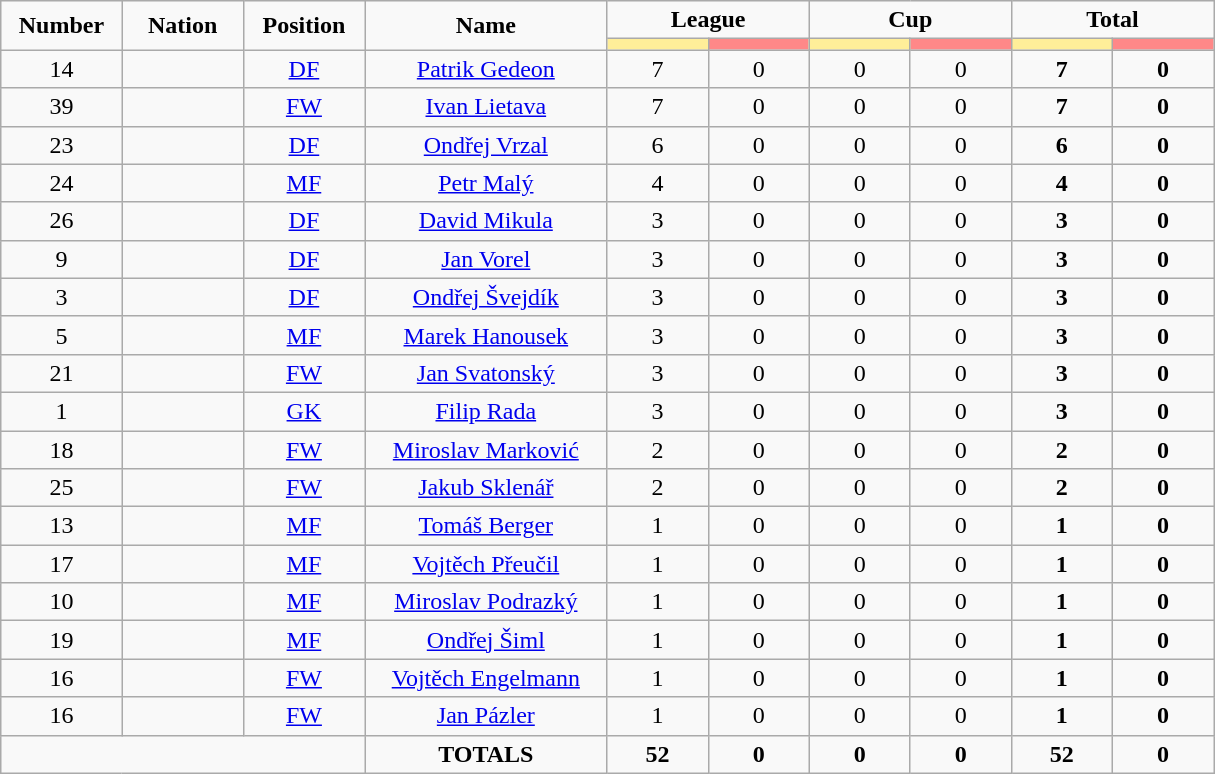<table class="wikitable" style="font-size: 100%; text-align: center">
<tr>
<td rowspan="2" width="10%" align="center"><strong>Number</strong></td>
<td rowspan="2" width="10%" align="center"><strong>Nation</strong></td>
<td rowspan="2" width="10%" align="center"><strong>Position</strong></td>
<td rowspan="2" width="20%" align="center"><strong>Name</strong></td>
<td colspan="2" align="center"><strong>League</strong></td>
<td colspan="2" align="center"><strong>Cup</strong></td>
<td colspan="2" align="center"><strong>Total</strong></td>
</tr>
<tr>
<th width=60 style="background: #FFEE99"></th>
<th width=60 style="background: #FF8888"></th>
<th width=60 style="background: #FFEE99"></th>
<th width=60 style="background: #FF8888"></th>
<th width=60 style="background: #FFEE99"></th>
<th width=60 style="background: #FF8888"></th>
</tr>
<tr>
<td>14</td>
<td></td>
<td><a href='#'>DF</a></td>
<td><a href='#'>Patrik Gedeon</a></td>
<td>7</td>
<td>0</td>
<td>0</td>
<td>0</td>
<td><strong>7</strong></td>
<td><strong>0</strong></td>
</tr>
<tr>
<td>39</td>
<td></td>
<td><a href='#'>FW</a></td>
<td><a href='#'>Ivan Lietava</a></td>
<td>7</td>
<td>0</td>
<td>0</td>
<td>0</td>
<td><strong>7</strong></td>
<td><strong>0</strong></td>
</tr>
<tr>
<td>23</td>
<td></td>
<td><a href='#'>DF</a></td>
<td><a href='#'>Ondřej Vrzal</a></td>
<td>6</td>
<td>0</td>
<td>0</td>
<td>0</td>
<td><strong>6</strong></td>
<td><strong>0</strong></td>
</tr>
<tr>
<td>24</td>
<td></td>
<td><a href='#'>MF</a></td>
<td><a href='#'>Petr Malý</a></td>
<td>4</td>
<td>0</td>
<td>0</td>
<td>0</td>
<td><strong>4</strong></td>
<td><strong>0</strong></td>
</tr>
<tr>
<td>26</td>
<td></td>
<td><a href='#'>DF</a></td>
<td><a href='#'>David Mikula</a></td>
<td>3</td>
<td>0</td>
<td>0</td>
<td>0</td>
<td><strong>3</strong></td>
<td><strong>0</strong></td>
</tr>
<tr>
<td>9</td>
<td></td>
<td><a href='#'>DF</a></td>
<td><a href='#'>Jan Vorel</a></td>
<td>3</td>
<td>0</td>
<td>0</td>
<td>0</td>
<td><strong>3</strong></td>
<td><strong>0</strong></td>
</tr>
<tr>
<td>3</td>
<td></td>
<td><a href='#'>DF</a></td>
<td><a href='#'>Ondřej Švejdík</a></td>
<td>3</td>
<td>0</td>
<td>0</td>
<td>0</td>
<td><strong>3</strong></td>
<td><strong>0</strong></td>
</tr>
<tr>
<td>5</td>
<td></td>
<td><a href='#'>MF</a></td>
<td><a href='#'>Marek Hanousek</a></td>
<td>3</td>
<td>0</td>
<td>0</td>
<td>0</td>
<td><strong>3</strong></td>
<td><strong>0</strong></td>
</tr>
<tr>
<td>21</td>
<td></td>
<td><a href='#'>FW</a></td>
<td><a href='#'>Jan Svatonský</a></td>
<td>3</td>
<td>0</td>
<td>0</td>
<td>0</td>
<td><strong>3</strong></td>
<td><strong>0</strong></td>
</tr>
<tr>
<td>1</td>
<td></td>
<td><a href='#'>GK</a></td>
<td><a href='#'>Filip Rada</a></td>
<td>3</td>
<td>0</td>
<td>0</td>
<td>0</td>
<td><strong>3</strong></td>
<td><strong>0</strong></td>
</tr>
<tr>
<td>18</td>
<td></td>
<td><a href='#'>FW</a></td>
<td><a href='#'>Miroslav Marković</a></td>
<td>2</td>
<td>0</td>
<td>0</td>
<td>0</td>
<td><strong>2</strong></td>
<td><strong>0</strong></td>
</tr>
<tr>
<td>25</td>
<td></td>
<td><a href='#'>FW</a></td>
<td><a href='#'>Jakub Sklenář</a></td>
<td>2</td>
<td>0</td>
<td>0</td>
<td>0</td>
<td><strong>2</strong></td>
<td><strong>0</strong></td>
</tr>
<tr>
<td>13</td>
<td></td>
<td><a href='#'>MF</a></td>
<td><a href='#'>Tomáš Berger</a></td>
<td>1</td>
<td>0</td>
<td>0</td>
<td>0</td>
<td><strong>1</strong></td>
<td><strong>0</strong></td>
</tr>
<tr>
<td>17</td>
<td></td>
<td><a href='#'>MF</a></td>
<td><a href='#'>Vojtěch Přeučil</a></td>
<td>1</td>
<td>0</td>
<td>0</td>
<td>0</td>
<td><strong>1</strong></td>
<td><strong>0</strong></td>
</tr>
<tr>
<td>10</td>
<td></td>
<td><a href='#'>MF</a></td>
<td><a href='#'>Miroslav Podrazký</a></td>
<td>1</td>
<td>0</td>
<td>0</td>
<td>0</td>
<td><strong>1</strong></td>
<td><strong>0</strong></td>
</tr>
<tr>
<td>19</td>
<td></td>
<td><a href='#'>MF</a></td>
<td><a href='#'>Ondřej Šiml</a></td>
<td>1</td>
<td>0</td>
<td>0</td>
<td>0</td>
<td><strong>1</strong></td>
<td><strong>0</strong></td>
</tr>
<tr>
<td>16</td>
<td></td>
<td><a href='#'>FW</a></td>
<td><a href='#'>Vojtěch Engelmann</a></td>
<td>1</td>
<td>0</td>
<td>0</td>
<td>0</td>
<td><strong>1</strong></td>
<td><strong>0</strong></td>
</tr>
<tr>
<td>16</td>
<td></td>
<td><a href='#'>FW</a></td>
<td><a href='#'>Jan Pázler</a></td>
<td>1</td>
<td>0</td>
<td>0</td>
<td>0</td>
<td><strong>1</strong></td>
<td><strong>0</strong></td>
</tr>
<tr>
<td colspan="3"></td>
<td><strong>TOTALS</strong></td>
<td><strong>52</strong></td>
<td><strong>0</strong></td>
<td><strong>0</strong></td>
<td><strong>0</strong></td>
<td><strong>52</strong></td>
<td><strong>0</strong></td>
</tr>
</table>
